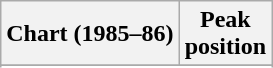<table class="wikitable">
<tr>
<th>Chart (1985–86)</th>
<th>Peak<br>position</th>
</tr>
<tr>
</tr>
<tr>
</tr>
</table>
